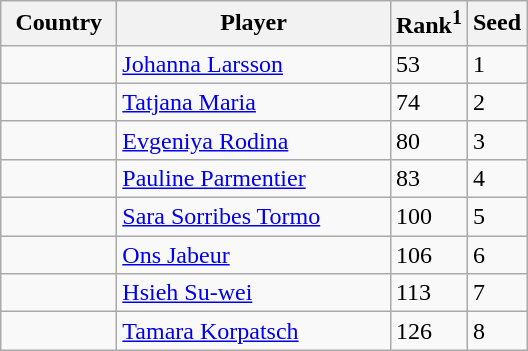<table class="sortable wikitable">
<tr>
<th width="70">Country</th>
<th width="175">Player</th>
<th>Rank<sup>1</sup></th>
<th>Seed</th>
</tr>
<tr>
<td></td>
<td><a href='#'>Johanna Larsson</a></td>
<td>53</td>
<td>1</td>
</tr>
<tr>
<td></td>
<td><a href='#'>Tatjana Maria</a></td>
<td>74</td>
<td>2</td>
</tr>
<tr>
<td></td>
<td><a href='#'>Evgeniya Rodina</a></td>
<td>80</td>
<td>3</td>
</tr>
<tr>
<td></td>
<td><a href='#'>Pauline Parmentier</a></td>
<td>83</td>
<td>4</td>
</tr>
<tr>
<td></td>
<td><a href='#'>Sara Sorribes Tormo</a></td>
<td>100</td>
<td>5</td>
</tr>
<tr>
<td></td>
<td><a href='#'>Ons Jabeur</a></td>
<td>106</td>
<td>6</td>
</tr>
<tr>
<td></td>
<td><a href='#'>Hsieh Su-wei</a></td>
<td>113</td>
<td>7</td>
</tr>
<tr>
<td></td>
<td><a href='#'>Tamara Korpatsch</a></td>
<td>126</td>
<td>8</td>
</tr>
</table>
